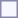<table style="border:1px solid #8888aa; background-color:#f7f8ff; padding:5px; font-size:95%; margin: 0px 12px 12px 0px;">
</table>
